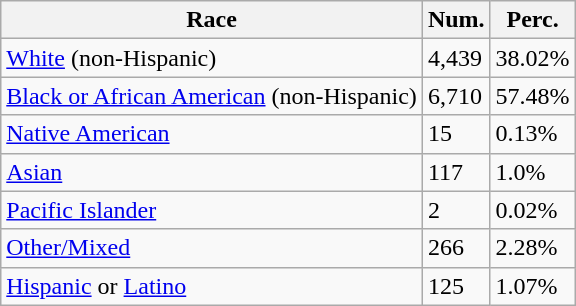<table class="wikitable">
<tr>
<th>Race</th>
<th>Num.</th>
<th>Perc.</th>
</tr>
<tr>
<td><a href='#'>White</a> (non-Hispanic)</td>
<td>4,439</td>
<td>38.02%</td>
</tr>
<tr>
<td><a href='#'>Black or African American</a> (non-Hispanic)</td>
<td>6,710</td>
<td>57.48%</td>
</tr>
<tr>
<td><a href='#'>Native American</a></td>
<td>15</td>
<td>0.13%</td>
</tr>
<tr>
<td><a href='#'>Asian</a></td>
<td>117</td>
<td>1.0%</td>
</tr>
<tr>
<td><a href='#'>Pacific Islander</a></td>
<td>2</td>
<td>0.02%</td>
</tr>
<tr>
<td><a href='#'>Other/Mixed</a></td>
<td>266</td>
<td>2.28%</td>
</tr>
<tr>
<td><a href='#'>Hispanic</a> or <a href='#'>Latino</a></td>
<td>125</td>
<td>1.07%</td>
</tr>
</table>
